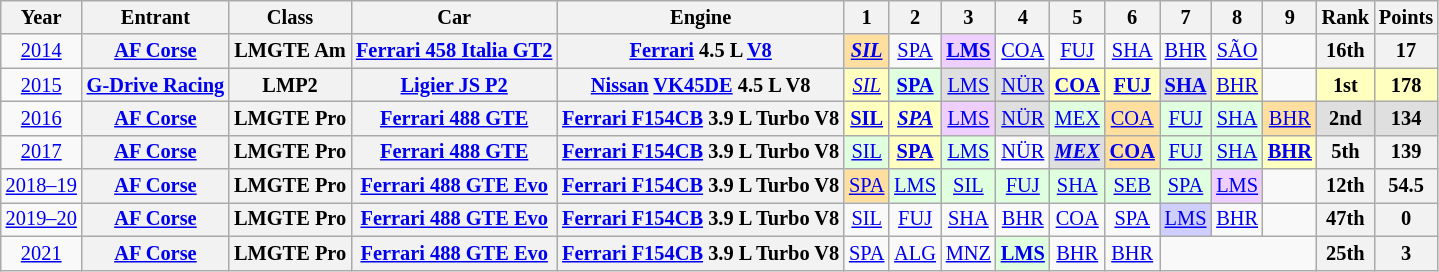<table class="wikitable" style="text-align:center; font-size:85%">
<tr>
<th>Year</th>
<th>Entrant</th>
<th>Class</th>
<th>Car</th>
<th>Engine</th>
<th>1</th>
<th>2</th>
<th>3</th>
<th>4</th>
<th>5</th>
<th>6</th>
<th>7</th>
<th>8</th>
<th>9</th>
<th>Rank</th>
<th>Points</th>
</tr>
<tr>
<td><a href='#'>2014</a></td>
<th nowrap><a href='#'>AF Corse</a></th>
<th nowrap>LMGTE Am</th>
<th nowrap><a href='#'>Ferrari 458 Italia GT2</a></th>
<th nowrap><a href='#'>Ferrari</a> 4.5 L <a href='#'>V8</a></th>
<td style="background:#FFDF9F;"><strong><em><a href='#'>SIL</a></em></strong><br></td>
<td><a href='#'>SPA</a></td>
<td style="background:#EFCFFF;"><strong><a href='#'>LMS</a></strong><br></td>
<td><a href='#'>COA</a></td>
<td><a href='#'>FUJ</a></td>
<td><a href='#'>SHA</a></td>
<td><a href='#'>BHR</a></td>
<td><a href='#'>SÃO</a></td>
<td></td>
<th>16th</th>
<th>17</th>
</tr>
<tr>
<td><a href='#'>2015</a></td>
<th nowrap><a href='#'>G-Drive Racing</a></th>
<th>LMP2</th>
<th nowrap><a href='#'>Ligier JS P2</a></th>
<th nowrap><a href='#'>Nissan</a> <a href='#'>VK45DE</a> 4.5 L V8</th>
<td style="background:#FFFFBF;"><em><a href='#'>SIL</a></em><br></td>
<td style="background:#DFFFDF;"><strong><a href='#'>SPA</a></strong><br></td>
<td style="background:#DFDFDF;"><a href='#'>LMS</a><br></td>
<td style="background:#DFDFDF;"><a href='#'>NÜR</a><br></td>
<td style="background:#FFFFBF;"><strong><a href='#'>COA</a></strong><br></td>
<td style="background:#FFFFBF;"><strong><a href='#'>FUJ</a></strong><br></td>
<td style="background:#DFDFDF;"><strong><a href='#'>SHA</a></strong><br></td>
<td style="background:#FFFFBF;"><a href='#'>BHR</a><br></td>
<td></td>
<th style="background:#FFFFBF;">1st</th>
<th style="background:#FFFFBF;">178</th>
</tr>
<tr>
<td><a href='#'>2016</a></td>
<th nowrap><a href='#'>AF Corse</a></th>
<th nowrap>LMGTE Pro</th>
<th nowrap><a href='#'>Ferrari 488 GTE</a></th>
<th nowrap><a href='#'>Ferrari F154CB</a> 3.9 L Turbo V8</th>
<td style="background:#FFFFBF;"><strong><a href='#'>SIL</a></strong><br></td>
<td style="background:#FFFFBF;"><strong><em><a href='#'>SPA</a></em></strong><br></td>
<td style="background:#EFCFFF;"><a href='#'>LMS</a><br></td>
<td style="background:#DFDFDF;"><a href='#'>NÜR</a><br></td>
<td style="background:#DFFFDF;"><a href='#'>MEX</a><br></td>
<td style="background:#FFDF9F;"><a href='#'>COA</a><br></td>
<td style="background:#DFFFDF;"><a href='#'>FUJ</a><br></td>
<td style="background:#DFFFDF;"><a href='#'>SHA</a><br></td>
<td style="background:#FFDF9F;"><a href='#'>BHR</a><br></td>
<th style="background:#DFDFDF;">2nd</th>
<th style="background:#DFDFDF;">134</th>
</tr>
<tr>
<td><a href='#'>2017</a></td>
<th nowrap><a href='#'>AF Corse</a></th>
<th nowrap>LMGTE Pro</th>
<th nowrap><a href='#'>Ferrari 488 GTE</a></th>
<th nowrap><a href='#'>Ferrari F154CB</a> 3.9 L Turbo V8</th>
<td style="background:#DFFFDF;"><a href='#'>SIL</a><br></td>
<td style="background:#FFFFBF;"><strong><a href='#'>SPA</a></strong><br></td>
<td style="background:#DFFFDF;"><a href='#'>LMS</a><br></td>
<td><a href='#'>NÜR</a></td>
<td style="background:#DFDFDF;"><strong><em><a href='#'>MEX</a></em></strong><br></td>
<td style="background:#FFDF9F;"><strong><a href='#'>COA</a></strong><br></td>
<td style="background:#DFFFDF;"><a href='#'>FUJ</a><br></td>
<td style="background:#DFFFDF;"><a href='#'>SHA</a><br></td>
<td style="background:#FFFFBF;"><strong><a href='#'>BHR</a></strong><br></td>
<th>5th</th>
<th>139</th>
</tr>
<tr>
<td nowrap><a href='#'>2018–19</a></td>
<th nowrap><a href='#'>AF Corse</a></th>
<th nowrap>LMGTE Pro</th>
<th nowrap><a href='#'>Ferrari 488 GTE Evo</a></th>
<th nowrap><a href='#'>Ferrari F154CB</a> 3.9 L Turbo V8</th>
<td style="background:#FFDF9F;"><a href='#'>SPA</a><br></td>
<td style="background:#DFFFDF;"><a href='#'>LMS</a><br></td>
<td style="background:#DFFFDF;"><a href='#'>SIL</a><br></td>
<td style="background:#DFFFDF;"><a href='#'>FUJ</a><br></td>
<td style="background:#DFFFDF;"><a href='#'>SHA</a><br></td>
<td style="background:#DFFFDF;"><a href='#'>SEB</a><br></td>
<td style="background:#DFFFDF;"><a href='#'>SPA</a><br></td>
<td style="background:#EFCFFF;"><a href='#'>LMS</a><br></td>
<td></td>
<th>12th</th>
<th>54.5</th>
</tr>
<tr>
<td nowrap><a href='#'>2019–20</a></td>
<th nowrap><a href='#'>AF Corse</a></th>
<th nowrap>LMGTE Pro</th>
<th nowrap><a href='#'>Ferrari 488 GTE Evo</a></th>
<th nowrap><a href='#'>Ferrari F154CB</a> 3.9 L Turbo V8</th>
<td><a href='#'>SIL</a></td>
<td><a href='#'>FUJ</a></td>
<td><a href='#'>SHA</a></td>
<td><a href='#'>BHR</a></td>
<td><a href='#'>COA</a></td>
<td><a href='#'>SPA</a></td>
<td style="background:#CFCFFF;"><a href='#'>LMS</a><br></td>
<td><a href='#'>BHR</a></td>
<td></td>
<th>47th</th>
<th>0</th>
</tr>
<tr>
<td><a href='#'>2021</a></td>
<th nowrap><a href='#'>AF Corse</a></th>
<th nowrap>LMGTE Pro</th>
<th nowrap><a href='#'>Ferrari 488 GTE Evo</a></th>
<th nowrap><a href='#'>Ferrari F154CB</a> 3.9 L Turbo V8</th>
<td><a href='#'>SPA</a></td>
<td><a href='#'>ALG</a></td>
<td><a href='#'>MNZ</a></td>
<td style="background:#DFFFDF;"><strong><a href='#'>LMS</a></strong><br></td>
<td><a href='#'>BHR</a></td>
<td><a href='#'>BHR</a></td>
<td colspan=3></td>
<th>25th</th>
<th>3</th>
</tr>
</table>
